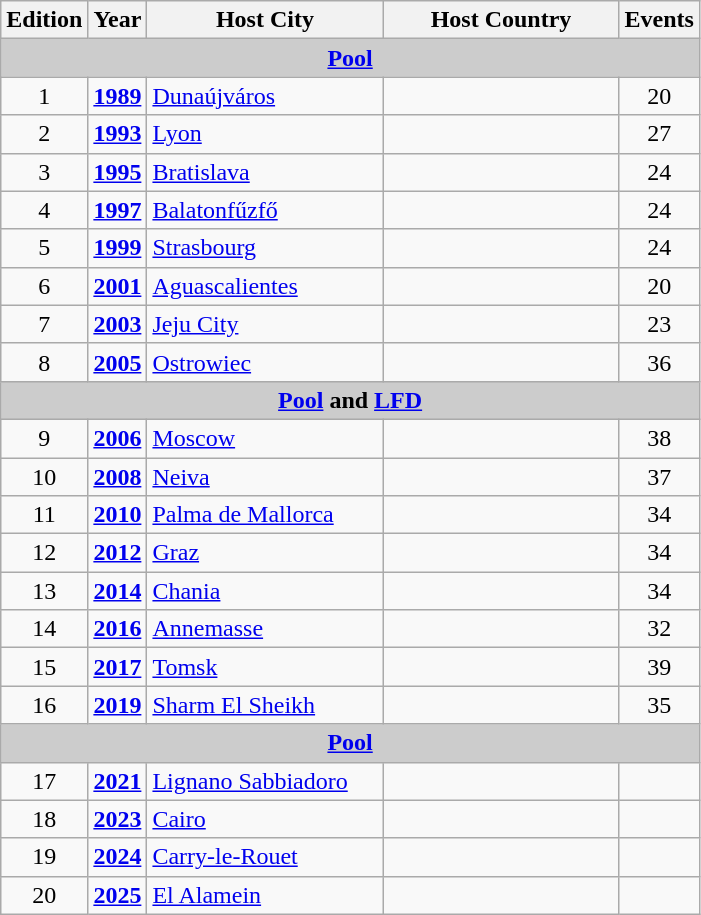<table class="wikitable" style="font-size:100%">
<tr>
<th width=30>Edition</th>
<th width=30>Year</th>
<th width=150>Host City</th>
<th width=150>Host Country</th>
<th width=30>Events</th>
</tr>
<tr>
<td colspan="5" bgcolor="#cccccc"align=center><strong><a href='#'>Pool</a></strong></td>
</tr>
<tr>
<td align=center>1</td>
<td><strong><a href='#'>1989</a></strong></td>
<td><a href='#'>Dunaújváros</a></td>
<td></td>
<td align=center>20</td>
</tr>
<tr>
<td align=center>2</td>
<td><strong><a href='#'>1993</a></strong></td>
<td><a href='#'>Lyon</a></td>
<td></td>
<td align=center>27</td>
</tr>
<tr>
<td align=center>3</td>
<td><strong><a href='#'>1995</a></strong></td>
<td><a href='#'>Bratislava</a></td>
<td></td>
<td align=center>24</td>
</tr>
<tr>
<td align=center>4</td>
<td><strong><a href='#'>1997</a></strong></td>
<td><a href='#'>Balatonfűzfő</a></td>
<td></td>
<td align=center>24</td>
</tr>
<tr>
<td align=center>5</td>
<td><strong><a href='#'>1999</a></strong></td>
<td><a href='#'>Strasbourg</a></td>
<td></td>
<td align=center>24</td>
</tr>
<tr>
<td align=center>6</td>
<td><strong><a href='#'>2001</a></strong></td>
<td><a href='#'>Aguascalientes</a></td>
<td></td>
<td align=center>20</td>
</tr>
<tr>
<td align=center>7</td>
<td><strong><a href='#'>2003</a></strong></td>
<td><a href='#'>Jeju City</a></td>
<td></td>
<td align=center>23</td>
</tr>
<tr>
<td align=center>8</td>
<td><strong><a href='#'>2005</a></strong></td>
<td><a href='#'>Ostrowiec</a></td>
<td></td>
<td align=center>36</td>
</tr>
<tr>
<td colspan="5" bgcolor="#cccccc"align=center><strong><a href='#'>Pool</a> and <a href='#'>LFD</a></strong></td>
</tr>
<tr>
<td align=center>9</td>
<td><strong><a href='#'>2006</a></strong></td>
<td><a href='#'>Moscow</a></td>
<td></td>
<td align=center>38</td>
</tr>
<tr>
<td align=center>10</td>
<td><strong><a href='#'>2008</a></strong></td>
<td><a href='#'>Neiva</a></td>
<td></td>
<td align=center>37</td>
</tr>
<tr>
<td align=center>11</td>
<td><strong><a href='#'>2010</a></strong></td>
<td><a href='#'>Palma de Mallorca</a></td>
<td></td>
<td align=center>34</td>
</tr>
<tr>
<td align=center>12</td>
<td><strong><a href='#'>2012</a></strong></td>
<td><a href='#'>Graz</a></td>
<td></td>
<td align=center>34</td>
</tr>
<tr>
<td align=center>13</td>
<td><strong><a href='#'>2014</a></strong></td>
<td><a href='#'>Chania</a></td>
<td></td>
<td align=center>34</td>
</tr>
<tr>
<td align=center>14</td>
<td><strong><a href='#'>2016</a></strong></td>
<td><a href='#'>Annemasse</a></td>
<td></td>
<td align=center>32</td>
</tr>
<tr>
<td align=center>15</td>
<td><strong><a href='#'>2017</a></strong></td>
<td><a href='#'>Tomsk</a></td>
<td></td>
<td align=center>39</td>
</tr>
<tr>
<td align=center>16</td>
<td><strong><a href='#'>2019</a></strong></td>
<td><a href='#'>Sharm El Sheikh</a></td>
<td></td>
<td align=center>35</td>
</tr>
<tr>
<td colspan="5" bgcolor="#cccccc"align=center><strong><a href='#'>Pool</a></strong></td>
</tr>
<tr>
<td align=center>17</td>
<td><strong><a href='#'>2021</a></strong></td>
<td><a href='#'>Lignano Sabbiadoro</a></td>
<td></td>
<td align=center></td>
</tr>
<tr>
<td align=center>18</td>
<td><strong><a href='#'>2023</a></strong></td>
<td><a href='#'>Cairo</a></td>
<td></td>
<td align=center></td>
</tr>
<tr>
<td align=center>19</td>
<td><strong><a href='#'>2024</a></strong></td>
<td><a href='#'>Carry-le-Rouet</a></td>
<td></td>
<td align=center></td>
</tr>
<tr>
<td align=center>20</td>
<td><strong><a href='#'>2025</a></strong></td>
<td><a href='#'>El Alamein</a></td>
<td></td>
<td align=center></td>
</tr>
</table>
